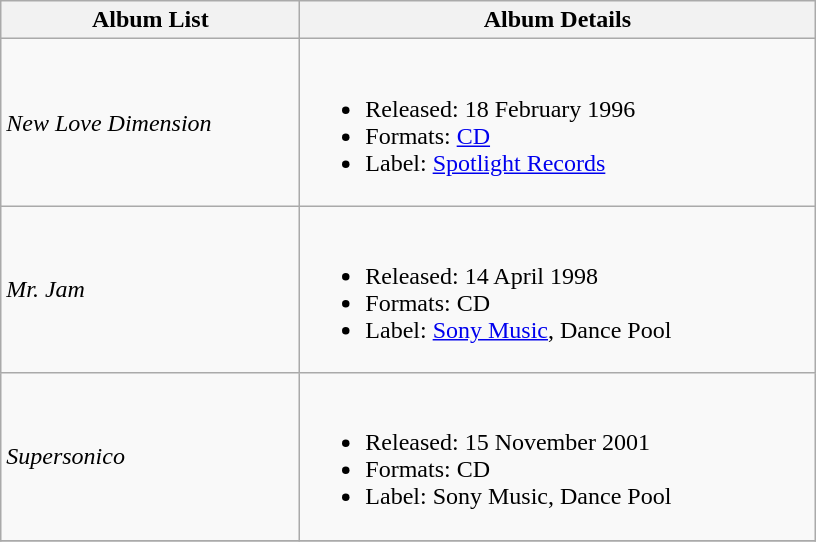<table class="wikitable">
<tr>
<th style="width:12em;">Album List</th>
<th style="width:21em;">Album Details</th>
</tr>
<tr>
<td><em>New Love Dimension</em></td>
<td><br><ul><li>Released: 18 February 1996</li><li>Formats: <a href='#'>CD</a></li><li>Label: <a href='#'>Spotlight Records</a></li></ul></td>
</tr>
<tr>
<td><em>Mr. Jam</em></td>
<td><br><ul><li>Released: 14 April 1998</li><li>Formats: CD</li><li>Label: <a href='#'>Sony Music</a>, Dance Pool</li></ul></td>
</tr>
<tr>
<td><em>Supersonico</em></td>
<td><br><ul><li>Released: 15 November 2001</li><li>Formats: CD</li><li>Label: Sony Music, Dance Pool</li></ul></td>
</tr>
<tr>
</tr>
</table>
